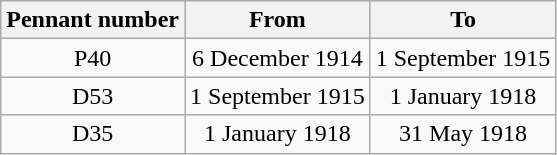<table class="wikitable" style="text-align:center">
<tr>
<th>Pennant number</th>
<th>From</th>
<th>To</th>
</tr>
<tr>
<td>P40</td>
<td>6 December 1914</td>
<td>1 September 1915</td>
</tr>
<tr>
<td>D53</td>
<td>1 September 1915</td>
<td>1 January 1918</td>
</tr>
<tr>
<td>D35</td>
<td>1 January 1918</td>
<td>31 May 1918</td>
</tr>
</table>
